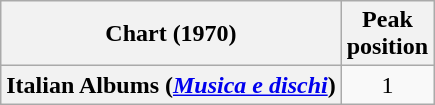<table class="wikitable plainrowheaders" style="text-align:center">
<tr>
<th scope="col">Chart (1970)</th>
<th scope="col">Peak<br>position</th>
</tr>
<tr>
<th scope="row">Italian Albums (<em><a href='#'>Musica e dischi</a></em>)</th>
<td>1</td>
</tr>
</table>
